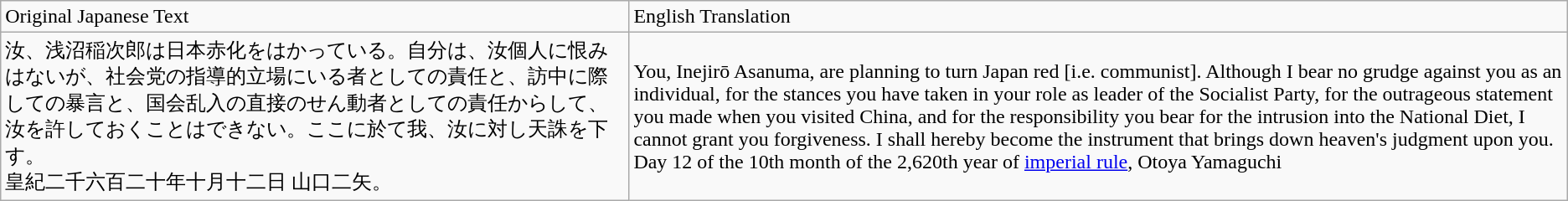<table class="wikitable">
<tr>
<td>Original Japanese Text</td>
<td>English Translation</td>
</tr>
<tr>
<td>汝、浅沼稲次郎は日本赤化をはかっている。自分は、汝個人に恨みはないが、社会党の指導的立場にいる者としての責任と、訪中に際しての暴言と、国会乱入の直接のせん動者としての責任からして、汝を許しておくことはできない。ここに於て我、汝に対し天誅を下す。<br>皇紀二千六百二十年十月十二日 山口二矢。</td>
<td>You, Inejirō Asanuma, are planning to turn Japan red [i.e. communist]. Although I bear no grudge against you as an individual, for the stances you have taken in your role as leader of the Socialist Party, for the outrageous statement you made when you visited China, and for the responsibility you bear for the intrusion into the National Diet, I cannot grant you forgiveness. I shall hereby become the instrument that brings down heaven's judgment upon you.<br>Day 12 of the 10th month of the 2,620th year of <a href='#'>imperial rule</a>, Otoya Yamaguchi</td>
</tr>
</table>
